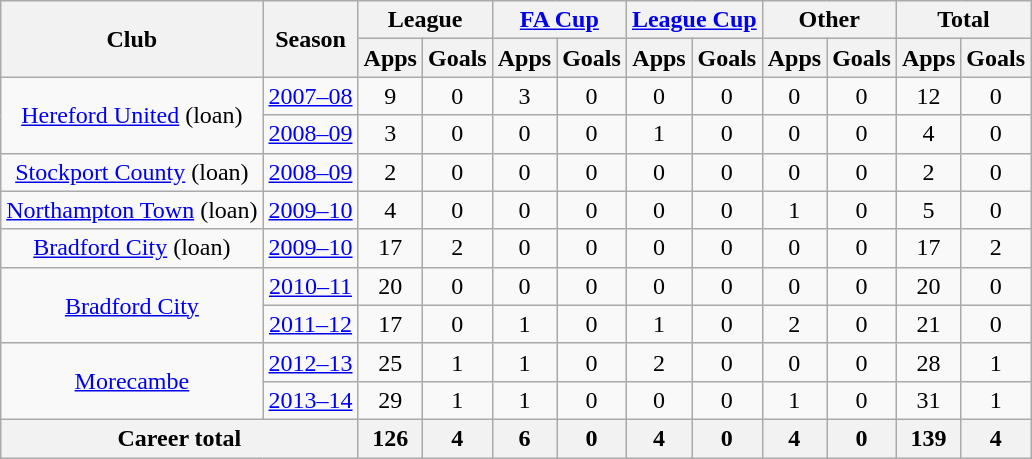<table class="wikitable" style="text-align:center">
<tr>
<th rowspan="2">Club</th>
<th rowspan="2">Season</th>
<th colspan="2">League</th>
<th colspan="2"><a href='#'>FA Cup</a></th>
<th colspan="2"><a href='#'>League Cup</a></th>
<th colspan="2">Other</th>
<th colspan="2">Total</th>
</tr>
<tr>
<th>Apps</th>
<th>Goals</th>
<th>Apps</th>
<th>Goals</th>
<th>Apps</th>
<th>Goals</th>
<th>Apps</th>
<th>Goals</th>
<th>Apps</th>
<th>Goals</th>
</tr>
<tr>
<td rowspan="2"><a href='#'>Hereford United</a> (loan)</td>
<td><a href='#'>2007–08</a></td>
<td>9</td>
<td>0</td>
<td>3</td>
<td>0</td>
<td>0</td>
<td>0</td>
<td>0</td>
<td>0</td>
<td>12</td>
<td>0</td>
</tr>
<tr>
<td><a href='#'>2008–09</a></td>
<td>3</td>
<td>0</td>
<td>0</td>
<td>0</td>
<td>1</td>
<td>0</td>
<td>0</td>
<td>0</td>
<td>4</td>
<td>0</td>
</tr>
<tr>
<td><a href='#'>Stockport County</a> (loan)</td>
<td><a href='#'>2008–09</a></td>
<td>2</td>
<td>0</td>
<td>0</td>
<td>0</td>
<td>0</td>
<td>0</td>
<td>0</td>
<td>0</td>
<td>2</td>
<td>0</td>
</tr>
<tr>
<td><a href='#'>Northampton Town</a> (loan)</td>
<td><a href='#'>2009–10</a></td>
<td>4</td>
<td>0</td>
<td>0</td>
<td>0</td>
<td>0</td>
<td>0</td>
<td>1</td>
<td>0</td>
<td>5</td>
<td>0</td>
</tr>
<tr>
<td><a href='#'>Bradford City</a> (loan)</td>
<td><a href='#'>2009–10</a></td>
<td>17</td>
<td>2</td>
<td>0</td>
<td>0</td>
<td>0</td>
<td>0</td>
<td>0</td>
<td>0</td>
<td>17</td>
<td>2</td>
</tr>
<tr>
<td rowspan="2"><a href='#'>Bradford City</a></td>
<td><a href='#'>2010–11</a></td>
<td>20</td>
<td>0</td>
<td>0</td>
<td>0</td>
<td>0</td>
<td>0</td>
<td>0</td>
<td>0</td>
<td>20</td>
<td>0</td>
</tr>
<tr>
<td><a href='#'>2011–12</a></td>
<td>17</td>
<td>0</td>
<td>1</td>
<td>0</td>
<td>1</td>
<td>0</td>
<td>2</td>
<td>0</td>
<td>21</td>
<td>0</td>
</tr>
<tr>
<td rowspan="2"><a href='#'>Morecambe</a></td>
<td><a href='#'>2012–13</a></td>
<td>25</td>
<td>1</td>
<td>1</td>
<td>0</td>
<td>2</td>
<td>0</td>
<td>0</td>
<td>0</td>
<td>28</td>
<td>1</td>
</tr>
<tr>
<td><a href='#'>2013–14</a></td>
<td>29</td>
<td>1</td>
<td>1</td>
<td>0</td>
<td>0</td>
<td>0</td>
<td>1</td>
<td>0</td>
<td>31</td>
<td>1</td>
</tr>
<tr>
<th colspan="2">Career total</th>
<th>126</th>
<th>4</th>
<th>6</th>
<th>0</th>
<th>4</th>
<th>0</th>
<th>4</th>
<th>0</th>
<th>139</th>
<th>4</th>
</tr>
</table>
